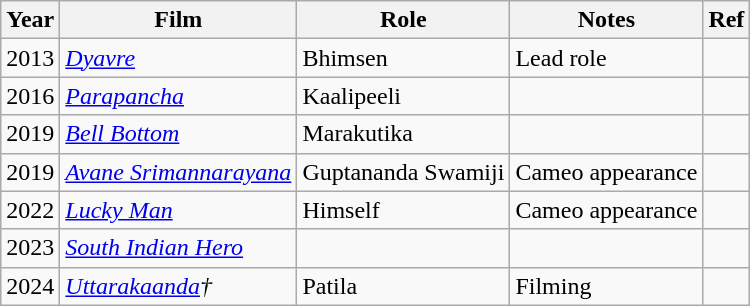<table class="wikitable sortable">
<tr>
<th>Year</th>
<th>Film</th>
<th>Role</th>
<th>Notes</th>
<th>Ref</th>
</tr>
<tr>
<td>2013</td>
<td><em><a href='#'>Dyavre</a></em></td>
<td>Bhimsen</td>
<td>Lead role</td>
<td></td>
</tr>
<tr>
<td>2016</td>
<td><em><a href='#'>Parapancha</a></em></td>
<td>Kaalipeeli</td>
<td></td>
<td></td>
</tr>
<tr>
<td>2019</td>
<td><em><a href='#'>Bell Bottom</a></em></td>
<td>Marakutika</td>
<td></td>
<td></td>
</tr>
<tr>
<td>2019</td>
<td><em><a href='#'>Avane Srimannarayana</a></em></td>
<td>Guptananda Swamiji</td>
<td>Cameo appearance</td>
<td></td>
</tr>
<tr>
<td>2022</td>
<td><em><a href='#'>Lucky Man</a></em></td>
<td>Himself</td>
<td>Cameo appearance</td>
<td></td>
</tr>
<tr>
<td>2023</td>
<td><em><a href='#'>South Indian Hero</a></em></td>
<td></td>
<td></td>
<td></td>
</tr>
<tr>
<td>2024</td>
<td><em><a href='#'>Uttarakaanda</a>†</em></td>
<td>Patila</td>
<td>Filming</td>
<td></td>
</tr>
</table>
